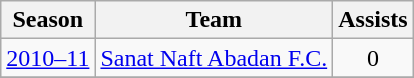<table class="wikitable" style="text-align: center;">
<tr>
<th>Season</th>
<th>Team</th>
<th>Assists</th>
</tr>
<tr>
<td><a href='#'>2010–11</a></td>
<td align="left"><a href='#'>Sanat Naft Abadan F.C.</a></td>
<td>0</td>
</tr>
<tr>
</tr>
</table>
